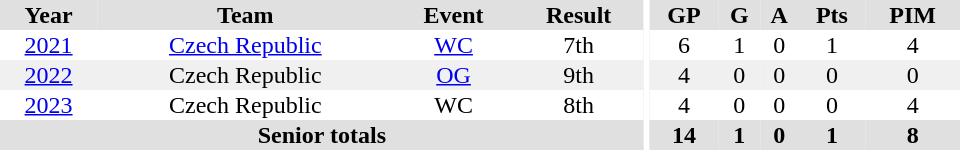<table border="0" cellpadding="1" cellspacing="0" ID="Table3" style="text-align:center; width:40em">
<tr ALIGN="center" bgcolor="#e0e0e0">
<th>Year</th>
<th>Team</th>
<th>Event</th>
<th>Result</th>
<th rowspan="99" bgcolor="#ffffff"></th>
<th>GP</th>
<th>G</th>
<th>A</th>
<th>Pts</th>
<th>PIM</th>
</tr>
<tr>
<td><a href='#'>2021</a></td>
<td><a href='#'>Czech Republic</a></td>
<td><a href='#'>WC</a></td>
<td>7th</td>
<td>6</td>
<td>1</td>
<td>0</td>
<td>1</td>
<td>4</td>
</tr>
<tr bgcolor="#f0f0f0">
<td><a href='#'>2022</a></td>
<td>Czech Republic</td>
<td><a href='#'>OG</a></td>
<td>9th</td>
<td>4</td>
<td>0</td>
<td>0</td>
<td>0</td>
<td>0</td>
</tr>
<tr>
<td><a href='#'>2023</a></td>
<td>Czech Republic</td>
<td>WC</td>
<td>8th</td>
<td>4</td>
<td>0</td>
<td>0</td>
<td>0</td>
<td>4</td>
</tr>
<tr bgcolor="#e0e0e0">
<th colspan="4">Senior totals</th>
<th>14</th>
<th>1</th>
<th>0</th>
<th>1</th>
<th>8</th>
</tr>
</table>
